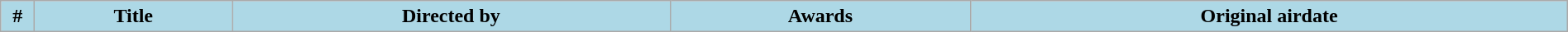<table class="wikitable plainrowheaders" style="width:100%; margin:auto;">
<tr>
<th style="background-color:#ADD8E6; width:20px;">#</th>
<th style="background-color:#ADD8E6;">Title</th>
<th style="background-color:#ADD8E6;">Directed by</th>
<th style="background-color:#ADD8E6;">Awards</th>
<th style="background-color:#ADD8E6;">Original airdate<br>






</th>
</tr>
</table>
